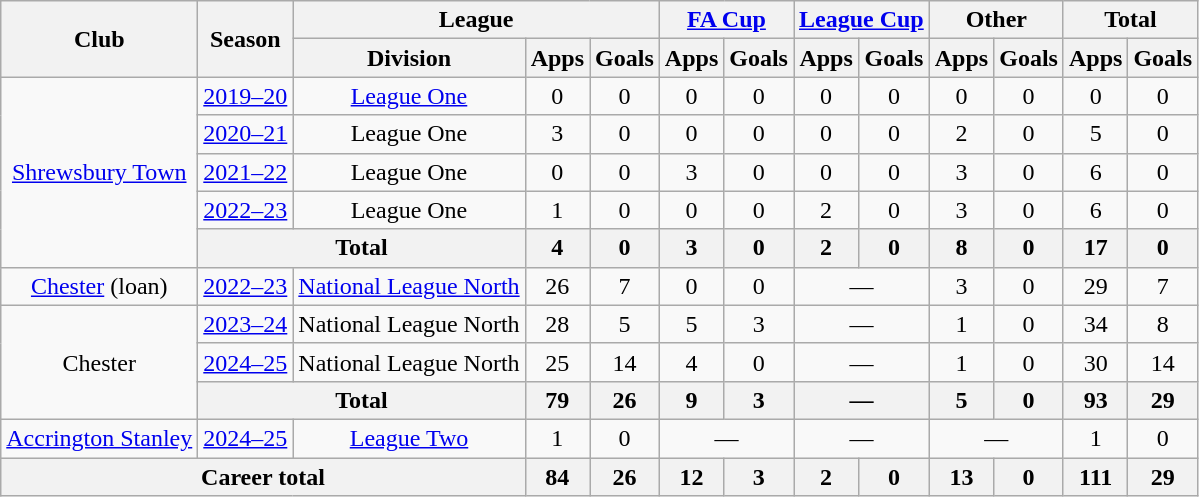<table class="wikitable" style="text-align: center">
<tr>
<th rowspan="2">Club</th>
<th rowspan="2">Season</th>
<th colspan="3">League</th>
<th colspan="2"><a href='#'>FA Cup</a></th>
<th colspan="2"><a href='#'>League Cup</a></th>
<th colspan="2">Other</th>
<th colspan="2">Total</th>
</tr>
<tr>
<th>Division</th>
<th>Apps</th>
<th>Goals</th>
<th>Apps</th>
<th>Goals</th>
<th>Apps</th>
<th>Goals</th>
<th>Apps</th>
<th>Goals</th>
<th>Apps</th>
<th>Goals</th>
</tr>
<tr>
<td rowspan="5"><a href='#'>Shrewsbury Town</a></td>
<td><a href='#'>2019–20</a></td>
<td><a href='#'>League One</a></td>
<td>0</td>
<td>0</td>
<td>0</td>
<td>0</td>
<td>0</td>
<td>0</td>
<td>0</td>
<td>0</td>
<td>0</td>
<td>0</td>
</tr>
<tr>
<td><a href='#'>2020–21</a></td>
<td>League One</td>
<td>3</td>
<td>0</td>
<td>0</td>
<td>0</td>
<td>0</td>
<td>0</td>
<td>2</td>
<td>0</td>
<td>5</td>
<td>0</td>
</tr>
<tr>
<td><a href='#'>2021–22</a></td>
<td>League One</td>
<td>0</td>
<td>0</td>
<td>3</td>
<td>0</td>
<td>0</td>
<td>0</td>
<td>3</td>
<td>0</td>
<td>6</td>
<td>0</td>
</tr>
<tr>
<td><a href='#'>2022–23</a></td>
<td>League One</td>
<td>1</td>
<td>0</td>
<td>0</td>
<td>0</td>
<td>2</td>
<td>0</td>
<td>3</td>
<td>0</td>
<td>6</td>
<td>0</td>
</tr>
<tr>
<th colspan="2">Total</th>
<th>4</th>
<th>0</th>
<th>3</th>
<th>0</th>
<th>2</th>
<th>0</th>
<th>8</th>
<th>0</th>
<th>17</th>
<th>0</th>
</tr>
<tr>
<td><a href='#'>Chester</a> (loan)</td>
<td><a href='#'>2022–23</a></td>
<td><a href='#'>National League North</a></td>
<td>26</td>
<td>7</td>
<td>0</td>
<td>0</td>
<td colspan="2">—</td>
<td>3</td>
<td>0</td>
<td>29</td>
<td>7</td>
</tr>
<tr>
<td rowspan="3">Chester</td>
<td><a href='#'>2023–24</a></td>
<td>National League North</td>
<td>28</td>
<td>5</td>
<td>5</td>
<td>3</td>
<td colspan="2">—</td>
<td>1</td>
<td>0</td>
<td>34</td>
<td>8</td>
</tr>
<tr>
<td><a href='#'>2024–25</a></td>
<td>National League North</td>
<td>25</td>
<td>14</td>
<td>4</td>
<td>0</td>
<td colspan="2">—</td>
<td>1</td>
<td>0</td>
<td>30</td>
<td>14</td>
</tr>
<tr>
<th colspan="2">Total</th>
<th>79</th>
<th>26</th>
<th>9</th>
<th>3</th>
<th colspan="2">—</th>
<th>5</th>
<th>0</th>
<th>93</th>
<th>29</th>
</tr>
<tr>
<td><a href='#'>Accrington Stanley</a></td>
<td><a href='#'>2024–25</a></td>
<td><a href='#'>League Two</a></td>
<td>1</td>
<td>0</td>
<td colspan="2">—</td>
<td colspan="2">—</td>
<td colspan="2">—</td>
<td>1</td>
<td>0</td>
</tr>
<tr>
<th colspan="3">Career total</th>
<th>84</th>
<th>26</th>
<th>12</th>
<th>3</th>
<th>2</th>
<th>0</th>
<th>13</th>
<th>0</th>
<th>111</th>
<th>29</th>
</tr>
</table>
